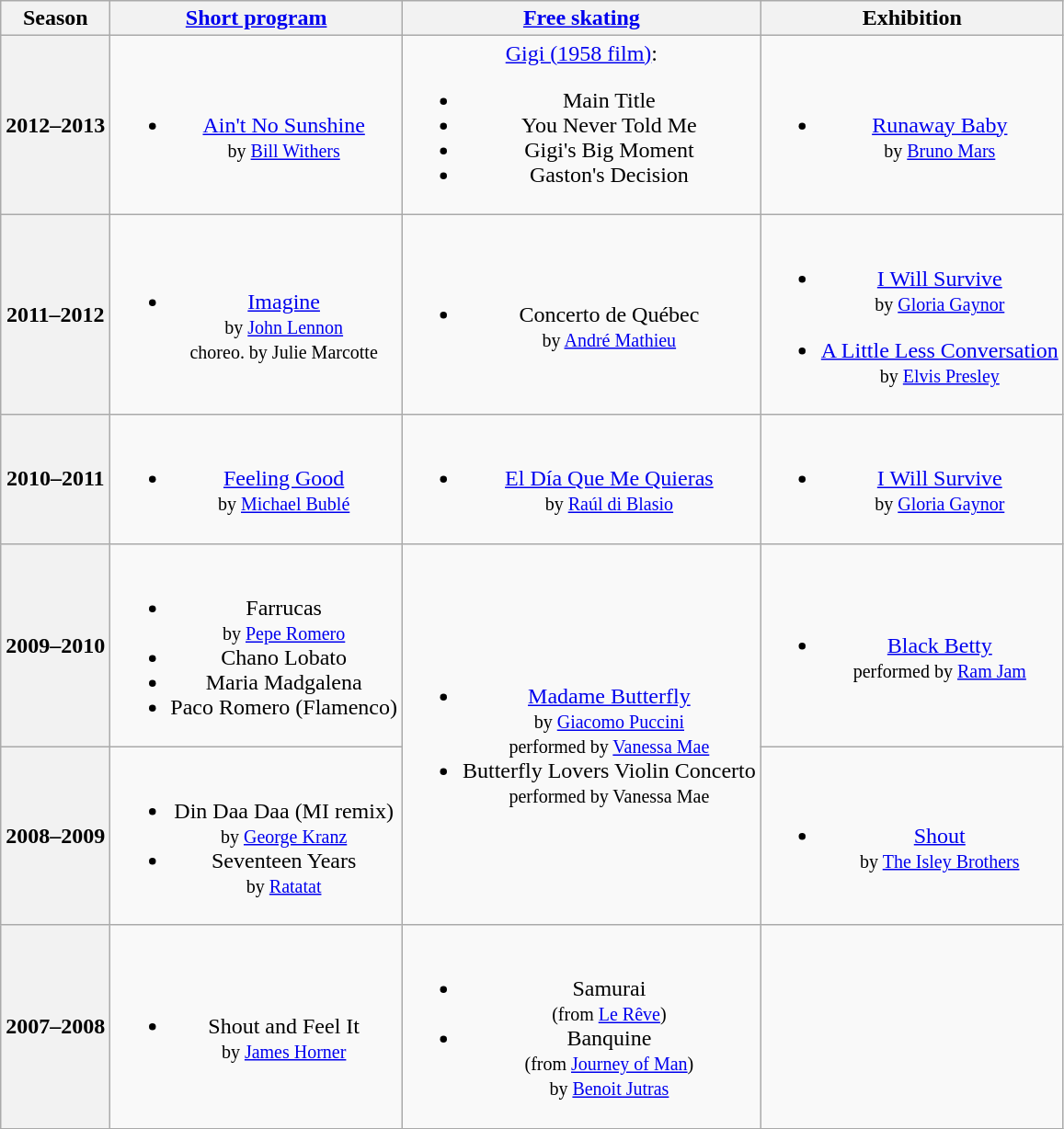<table class="wikitable" style="text-align:center">
<tr>
<th>Season</th>
<th><a href='#'>Short program</a></th>
<th><a href='#'>Free skating</a></th>
<th>Exhibition</th>
</tr>
<tr>
<th>2012–2013 <br> </th>
<td><br><ul><li><a href='#'>Ain't No Sunshine</a> <br><small> by <a href='#'>Bill Withers</a></small></li></ul></td>
<td><a href='#'>Gigi (1958 film)</a>:<br><ul><li>Main Title</li><li>You Never Told Me</li><li>Gigi's Big Moment</li><li>Gaston's Decision</li></ul></td>
<td><br><ul><li><a href='#'>Runaway Baby</a> <br><small> by <a href='#'>Bruno Mars</a> </small></li></ul></td>
</tr>
<tr>
<th>2011–2012 <br> </th>
<td><br><ul><li><a href='#'>Imagine</a> <br><small> by <a href='#'>John Lennon</a> <br> choreo. by Julie Marcotte </small></li></ul></td>
<td><br><ul><li>Concerto de Québec <br><small> by <a href='#'>André Mathieu</a> </small></li></ul></td>
<td><br><ul><li><a href='#'>I Will Survive</a> <br><small> by <a href='#'>Gloria Gaynor</a> </small></li></ul><ul><li><a href='#'>A Little Less Conversation</a> <br><small> by <a href='#'>Elvis Presley</a> </small></li></ul></td>
</tr>
<tr>
<th>2010–2011 <br> </th>
<td><br><ul><li><a href='#'>Feeling Good</a> <br><small> by <a href='#'>Michael Bublé</a> </small></li></ul></td>
<td><br><ul><li><a href='#'>El Día Que Me Quieras</a> <br><small> by <a href='#'>Raúl di Blasio</a> </small></li></ul></td>
<td><br><ul><li><a href='#'>I Will Survive</a> <br><small> by <a href='#'>Gloria Gaynor</a> </small></li></ul></td>
</tr>
<tr>
<th>2009–2010 <br> </th>
<td><br><ul><li>Farrucas <br><small> by <a href='#'>Pepe Romero</a> </small></li><li>Chano Lobato</li><li>Maria Madgalena</li><li>Paco Romero (Flamenco)</li></ul></td>
<td rowspan=2><br><ul><li><a href='#'>Madame Butterfly</a> <br><small> by <a href='#'>Giacomo Puccini</a> <br> performed by <a href='#'>Vanessa Mae</a></small></li><li>Butterfly Lovers Violin Concerto <br><small> performed by Vanessa Mae  </small></li></ul></td>
<td><br><ul><li><a href='#'>Black Betty</a> <br><small> performed by <a href='#'>Ram Jam</a> </small></li></ul></td>
</tr>
<tr>
<th>2008–2009 <br> </th>
<td><br><ul><li>Din Daa Daa (MI remix) <br><small> by <a href='#'>George Kranz</a> </small></li><li>Seventeen Years <br><small> by <a href='#'>Ratatat</a> </small></li></ul></td>
<td><br><ul><li><a href='#'>Shout</a> <br><small> by <a href='#'>The Isley Brothers</a> </small></li></ul></td>
</tr>
<tr>
<th>2007–2008 <br> </th>
<td><br><ul><li>Shout and Feel It <br><small> by <a href='#'>James Horner</a> </small></li></ul></td>
<td><br><ul><li>Samurai <br><small> (from <a href='#'>Le Rêve</a>) </small></li><li>Banquine <br><small> (from <a href='#'>Journey of Man</a>) <br> by <a href='#'>Benoit Jutras</a> </small></li></ul></td>
<td></td>
</tr>
</table>
